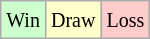<table class="wikitable">
<tr>
<td style="background-color: #CCFFCC;"><small>Win</small></td>
<td style="background-color: #FFFFCC;"><small>Draw</small></td>
<td style="background-color: #FFCCCC;"><small>Loss</small></td>
</tr>
</table>
